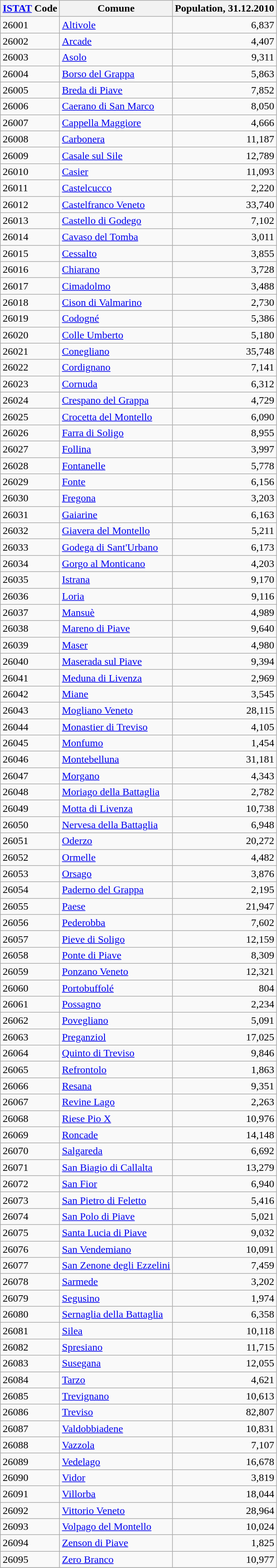<table class="wikitable sortable">
<tr>
<th><a href='#'>ISTAT</a> Code</th>
<th>Comune</th>
<th>Population, 31.12.2010</th>
</tr>
<tr>
<td>26001</td>
<td><a href='#'>Altivole</a></td>
<td align="right">6,837</td>
</tr>
<tr>
<td>26002</td>
<td><a href='#'>Arcade</a></td>
<td align="right">4,407</td>
</tr>
<tr>
<td>26003</td>
<td><a href='#'>Asolo</a></td>
<td align="right">9,311</td>
</tr>
<tr>
<td>26004</td>
<td><a href='#'>Borso del Grappa</a></td>
<td align="right">5,863</td>
</tr>
<tr>
<td>26005</td>
<td><a href='#'>Breda di Piave</a></td>
<td align="right">7,852</td>
</tr>
<tr>
<td>26006</td>
<td><a href='#'>Caerano di San Marco</a></td>
<td align="right">8,050</td>
</tr>
<tr>
<td>26007</td>
<td><a href='#'>Cappella Maggiore</a></td>
<td align="right">4,666</td>
</tr>
<tr>
<td>26008</td>
<td><a href='#'>Carbonera</a></td>
<td align="right">11,187</td>
</tr>
<tr>
<td>26009</td>
<td><a href='#'>Casale sul Sile</a></td>
<td align="right">12,789</td>
</tr>
<tr>
<td>26010</td>
<td><a href='#'>Casier</a></td>
<td align="right">11,093</td>
</tr>
<tr>
<td>26011</td>
<td><a href='#'>Castelcucco</a></td>
<td align="right">2,220</td>
</tr>
<tr>
<td>26012</td>
<td><a href='#'>Castelfranco Veneto</a></td>
<td align="right">33,740</td>
</tr>
<tr>
<td>26013</td>
<td><a href='#'>Castello di Godego</a></td>
<td align="right">7,102</td>
</tr>
<tr>
<td>26014</td>
<td><a href='#'>Cavaso del Tomba</a></td>
<td align="right">3,011</td>
</tr>
<tr>
<td>26015</td>
<td><a href='#'>Cessalto</a></td>
<td align="right">3,855</td>
</tr>
<tr>
<td>26016</td>
<td><a href='#'>Chiarano</a></td>
<td align="right">3,728</td>
</tr>
<tr>
<td>26017</td>
<td><a href='#'>Cimadolmo</a></td>
<td align="right">3,488</td>
</tr>
<tr>
<td>26018</td>
<td><a href='#'>Cison di Valmarino</a></td>
<td align="right">2,730</td>
</tr>
<tr>
<td>26019</td>
<td><a href='#'>Codogné</a></td>
<td align="right">5,386</td>
</tr>
<tr>
<td>26020</td>
<td><a href='#'>Colle Umberto</a></td>
<td align="right">5,180</td>
</tr>
<tr>
<td>26021</td>
<td><a href='#'>Conegliano</a></td>
<td align="right">35,748</td>
</tr>
<tr>
<td>26022</td>
<td><a href='#'>Cordignano</a></td>
<td align="right">7,141</td>
</tr>
<tr>
<td>26023</td>
<td><a href='#'>Cornuda</a></td>
<td align="right">6,312</td>
</tr>
<tr>
<td>26024</td>
<td><a href='#'>Crespano del Grappa</a></td>
<td align="right">4,729</td>
</tr>
<tr>
<td>26025</td>
<td><a href='#'>Crocetta del Montello</a></td>
<td align="right">6,090</td>
</tr>
<tr>
<td>26026</td>
<td><a href='#'>Farra di Soligo</a></td>
<td align="right">8,955</td>
</tr>
<tr>
<td>26027</td>
<td><a href='#'>Follina</a></td>
<td align="right">3,997</td>
</tr>
<tr>
<td>26028</td>
<td><a href='#'>Fontanelle</a></td>
<td align="right">5,778</td>
</tr>
<tr>
<td>26029</td>
<td><a href='#'>Fonte</a></td>
<td align="right">6,156</td>
</tr>
<tr>
<td>26030</td>
<td><a href='#'>Fregona</a></td>
<td align="right">3,203</td>
</tr>
<tr>
<td>26031</td>
<td><a href='#'>Gaiarine</a></td>
<td align="right">6,163</td>
</tr>
<tr>
<td>26032</td>
<td><a href='#'>Giavera del Montello</a></td>
<td align="right">5,211</td>
</tr>
<tr>
<td>26033</td>
<td><a href='#'>Godega di Sant'Urbano</a></td>
<td align="right">6,173</td>
</tr>
<tr>
<td>26034</td>
<td><a href='#'>Gorgo al Monticano</a></td>
<td align="right">4,203</td>
</tr>
<tr>
<td>26035</td>
<td><a href='#'>Istrana</a></td>
<td align="right">9,170</td>
</tr>
<tr>
<td>26036</td>
<td><a href='#'>Loria</a></td>
<td align="right">9,116</td>
</tr>
<tr>
<td>26037</td>
<td><a href='#'>Mansuè</a></td>
<td align="right">4,989</td>
</tr>
<tr>
<td>26038</td>
<td><a href='#'>Mareno di Piave</a></td>
<td align="right">9,640</td>
</tr>
<tr>
<td>26039</td>
<td><a href='#'>Maser</a></td>
<td align="right">4,980</td>
</tr>
<tr>
<td>26040</td>
<td><a href='#'>Maserada sul Piave</a></td>
<td align="right">9,394</td>
</tr>
<tr>
<td>26041</td>
<td><a href='#'>Meduna di Livenza</a></td>
<td align="right">2,969</td>
</tr>
<tr>
<td>26042</td>
<td><a href='#'>Miane</a></td>
<td align="right">3,545</td>
</tr>
<tr>
<td>26043</td>
<td><a href='#'>Mogliano Veneto</a></td>
<td align="right">28,115</td>
</tr>
<tr>
<td>26044</td>
<td><a href='#'>Monastier di Treviso</a></td>
<td align="right">4,105</td>
</tr>
<tr>
<td>26045</td>
<td><a href='#'>Monfumo</a></td>
<td align="right">1,454</td>
</tr>
<tr>
<td>26046</td>
<td><a href='#'>Montebelluna</a></td>
<td align="right">31,181</td>
</tr>
<tr>
<td>26047</td>
<td><a href='#'>Morgano</a></td>
<td align="right">4,343</td>
</tr>
<tr>
<td>26048</td>
<td><a href='#'>Moriago della Battaglia</a></td>
<td align="right">2,782</td>
</tr>
<tr>
<td>26049</td>
<td><a href='#'>Motta di Livenza</a></td>
<td align="right">10,738</td>
</tr>
<tr>
<td>26050</td>
<td><a href='#'>Nervesa della Battaglia</a></td>
<td align="right">6,948</td>
</tr>
<tr>
<td>26051</td>
<td><a href='#'>Oderzo</a></td>
<td align="right">20,272</td>
</tr>
<tr>
<td>26052</td>
<td><a href='#'>Ormelle</a></td>
<td align="right">4,482</td>
</tr>
<tr>
<td>26053</td>
<td><a href='#'>Orsago</a></td>
<td align="right">3,876</td>
</tr>
<tr>
<td>26054</td>
<td><a href='#'>Paderno del Grappa</a></td>
<td align="right">2,195</td>
</tr>
<tr>
<td>26055</td>
<td><a href='#'>Paese</a></td>
<td align="right">21,947</td>
</tr>
<tr>
<td>26056</td>
<td><a href='#'>Pederobba</a></td>
<td align="right">7,602</td>
</tr>
<tr>
<td>26057</td>
<td><a href='#'>Pieve di Soligo</a></td>
<td align="right">12,159</td>
</tr>
<tr>
<td>26058</td>
<td><a href='#'>Ponte di Piave</a></td>
<td align="right">8,309</td>
</tr>
<tr>
<td>26059</td>
<td><a href='#'>Ponzano Veneto</a></td>
<td align="right">12,321</td>
</tr>
<tr>
<td>26060</td>
<td><a href='#'>Portobuffolé</a></td>
<td align="right">804</td>
</tr>
<tr>
<td>26061</td>
<td><a href='#'>Possagno</a></td>
<td align="right">2,234</td>
</tr>
<tr>
<td>26062</td>
<td><a href='#'>Povegliano</a></td>
<td align="right">5,091</td>
</tr>
<tr>
<td>26063</td>
<td><a href='#'>Preganziol</a></td>
<td align="right">17,025</td>
</tr>
<tr>
<td>26064</td>
<td><a href='#'>Quinto di Treviso</a></td>
<td align="right">9,846</td>
</tr>
<tr>
<td>26065</td>
<td><a href='#'>Refrontolo</a></td>
<td align="right">1,863</td>
</tr>
<tr>
<td>26066</td>
<td><a href='#'>Resana</a></td>
<td align="right">9,351</td>
</tr>
<tr>
<td>26067</td>
<td><a href='#'>Revine Lago</a></td>
<td align="right">2,263</td>
</tr>
<tr>
<td>26068</td>
<td><a href='#'>Riese Pio X</a></td>
<td align="right">10,976</td>
</tr>
<tr>
<td>26069</td>
<td><a href='#'>Roncade</a></td>
<td align="right">14,148</td>
</tr>
<tr>
<td>26070</td>
<td><a href='#'>Salgareda</a></td>
<td align="right">6,692</td>
</tr>
<tr>
<td>26071</td>
<td><a href='#'>San Biagio di Callalta</a></td>
<td align="right">13,279</td>
</tr>
<tr>
<td>26072</td>
<td><a href='#'>San Fior</a></td>
<td align="right">6,940</td>
</tr>
<tr>
<td>26073</td>
<td><a href='#'>San Pietro di Feletto</a></td>
<td align="right">5,416</td>
</tr>
<tr>
<td>26074</td>
<td><a href='#'>San Polo di Piave</a></td>
<td align="right">5,021</td>
</tr>
<tr>
<td>26075</td>
<td><a href='#'>Santa Lucia di Piave</a></td>
<td align="right">9,032</td>
</tr>
<tr>
<td>26076</td>
<td><a href='#'>San Vendemiano</a></td>
<td align="right">10,091</td>
</tr>
<tr>
<td>26077</td>
<td><a href='#'>San Zenone degli Ezzelini</a></td>
<td align="right">7,459</td>
</tr>
<tr>
<td>26078</td>
<td><a href='#'>Sarmede</a></td>
<td align="right">3,202</td>
</tr>
<tr>
<td>26079</td>
<td><a href='#'>Segusino</a></td>
<td align="right">1,974</td>
</tr>
<tr>
<td>26080</td>
<td><a href='#'>Sernaglia della Battaglia</a></td>
<td align="right">6,358</td>
</tr>
<tr>
<td>26081</td>
<td><a href='#'>Silea</a></td>
<td align="right">10,118</td>
</tr>
<tr>
<td>26082</td>
<td><a href='#'>Spresiano</a></td>
<td align="right">11,715</td>
</tr>
<tr>
<td>26083</td>
<td><a href='#'>Susegana</a></td>
<td align="right">12,055</td>
</tr>
<tr>
<td>26084</td>
<td><a href='#'>Tarzo</a></td>
<td align="right">4,621</td>
</tr>
<tr>
<td>26085</td>
<td><a href='#'>Trevignano</a></td>
<td align="right">10,613</td>
</tr>
<tr>
<td>26086</td>
<td><a href='#'>Treviso</a></td>
<td align="right">82,807</td>
</tr>
<tr>
<td>26087</td>
<td><a href='#'>Valdobbiadene</a></td>
<td align="right">10,831</td>
</tr>
<tr>
<td>26088</td>
<td><a href='#'>Vazzola</a></td>
<td align="right">7,107</td>
</tr>
<tr>
<td>26089</td>
<td><a href='#'>Vedelago</a></td>
<td align="right">16,678</td>
</tr>
<tr>
<td>26090</td>
<td><a href='#'>Vidor</a></td>
<td align="right">3,819</td>
</tr>
<tr>
<td>26091</td>
<td><a href='#'>Villorba</a></td>
<td align="right">18,044</td>
</tr>
<tr>
<td>26092</td>
<td><a href='#'>Vittorio Veneto</a></td>
<td align="right">28,964</td>
</tr>
<tr>
<td>26093</td>
<td><a href='#'>Volpago del Montello</a></td>
<td align="right">10,024</td>
</tr>
<tr>
<td>26094</td>
<td><a href='#'>Zenson di Piave</a></td>
<td align="right">1,825</td>
</tr>
<tr>
<td>26095</td>
<td><a href='#'>Zero Branco</a></td>
<td align="right">10,977</td>
</tr>
<tr>
</tr>
</table>
